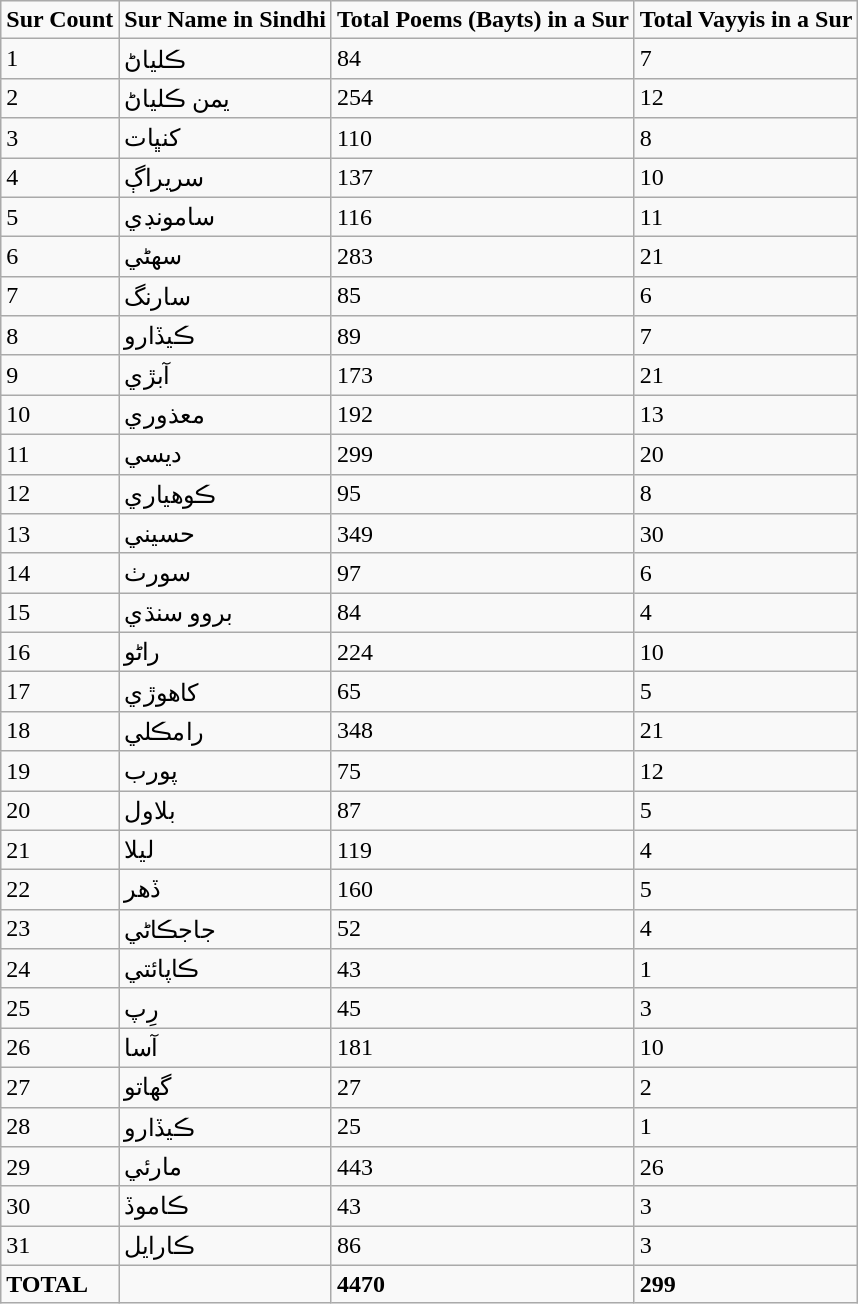<table class="wikitable">
<tr>
<td><strong>Sur Count</strong></td>
<td><strong>Sur Name in Sindhi</strong></td>
<td><strong>Total Poems (Bayts) in a Sur</strong></td>
<td><strong>Total Vayyis in a Sur</strong></td>
</tr>
<tr>
<td>1</td>
<td>ڪلياڻ</td>
<td>84</td>
<td>7</td>
</tr>
<tr>
<td>2</td>
<td>يمن ڪلياڻ</td>
<td>254</td>
<td>12</td>
</tr>
<tr>
<td>3</td>
<td>کنڀات</td>
<td>110</td>
<td>8</td>
</tr>
<tr>
<td>4</td>
<td>سريراڳ</td>
<td>137</td>
<td>10</td>
</tr>
<tr>
<td>5</td>
<td>سامونڊي</td>
<td>116</td>
<td>11</td>
</tr>
<tr>
<td>6</td>
<td>سھڻي</td>
<td>283</td>
<td>21</td>
</tr>
<tr>
<td>7</td>
<td>سارنگ</td>
<td>85</td>
<td>6</td>
</tr>
<tr>
<td>8</td>
<td>ڪيڏارو</td>
<td>89</td>
<td>7</td>
</tr>
<tr>
<td>9</td>
<td>آبڙي</td>
<td>173</td>
<td>21</td>
</tr>
<tr>
<td>10</td>
<td>معذوري</td>
<td>192</td>
<td>13</td>
</tr>
<tr>
<td>11</td>
<td>ديسي</td>
<td>299</td>
<td>20</td>
</tr>
<tr>
<td>12</td>
<td>ڪوھياري</td>
<td>95</td>
<td>8</td>
</tr>
<tr>
<td>13</td>
<td>حسيني</td>
<td>349</td>
<td>30</td>
</tr>
<tr>
<td>14</td>
<td>سورٺ</td>
<td>97</td>
<td>6</td>
</tr>
<tr>
<td>15</td>
<td>بروو سنڌي</td>
<td>84</td>
<td>4</td>
</tr>
<tr>
<td>16</td>
<td>راڻو</td>
<td>224</td>
<td>10</td>
</tr>
<tr>
<td>17</td>
<td>کاھوڙي</td>
<td>65</td>
<td>5</td>
</tr>
<tr>
<td>18</td>
<td>رامڪلي</td>
<td>348</td>
<td>21</td>
</tr>
<tr>
<td>19</td>
<td>پورب</td>
<td>75</td>
<td>12</td>
</tr>
<tr>
<td>20</td>
<td>بلاول</td>
<td>87</td>
<td>5</td>
</tr>
<tr>
<td>21</td>
<td>ليلا</td>
<td>119</td>
<td>4</td>
</tr>
<tr>
<td>22</td>
<td>ڏھر</td>
<td>160</td>
<td>5</td>
</tr>
<tr>
<td>23</td>
<td>جاجڪاڻي</td>
<td>52</td>
<td>4</td>
</tr>
<tr>
<td>24</td>
<td>ڪاپائتي</td>
<td>43</td>
<td>1</td>
</tr>
<tr>
<td>25</td>
<td>رِپ</td>
<td>45</td>
<td>3</td>
</tr>
<tr>
<td>26</td>
<td>آسا</td>
<td>181</td>
<td>10</td>
</tr>
<tr>
<td>27</td>
<td>گهاتو</td>
<td>27</td>
<td>2</td>
</tr>
<tr>
<td>28</td>
<td>ڪيڏارو</td>
<td>25</td>
<td>1</td>
</tr>
<tr>
<td>29</td>
<td>مارئي</td>
<td>443</td>
<td>26</td>
</tr>
<tr>
<td>30</td>
<td>ڪاموڏ</td>
<td>43</td>
<td>3</td>
</tr>
<tr>
<td>31</td>
<td>ڪارايل</td>
<td>86</td>
<td>3</td>
</tr>
<tr>
<td><strong>TOTAL</strong></td>
<td></td>
<td><strong>4470</strong></td>
<td><strong>299</strong></td>
</tr>
</table>
